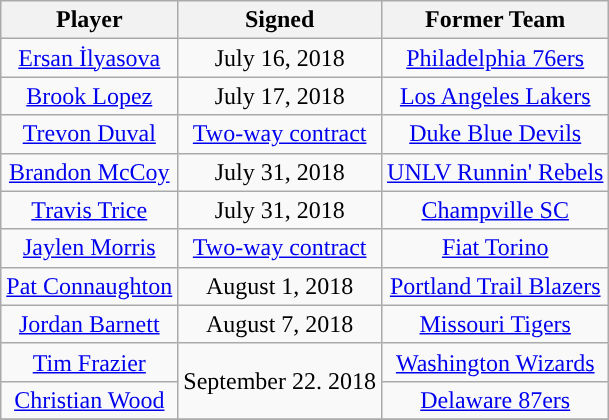<table class="wikitable sortable sortable" style="text-align: center">
<tr>
<th>Player</th>
<th>Signed</th>
<th>Former Team</th>
</tr>
<tr>
<td><a href='#'>Ersan İlyasova</a></td>
<td>July 16, 2018</td>
<td><a href='#'>Philadelphia 76ers</a></td>
</tr>
<tr>
<td><a href='#'>Brook Lopez</a></td>
<td>July 17, 2018</td>
<td><a href='#'>Los Angeles Lakers</a></td>
</tr>
<tr>
<td><a href='#'>Trevon Duval</a></td>
<td><a href='#'>Two-way contract</a></td>
<td><a href='#'>Duke Blue Devils</a></td>
</tr>
<tr>
<td><a href='#'>Brandon McCoy</a></td>
<td>July 31, 2018</td>
<td><a href='#'>UNLV Runnin' Rebels</a></td>
</tr>
<tr>
<td><a href='#'>Travis Trice</a></td>
<td>July 31, 2018</td>
<td> <a href='#'>Champville SC</a></td>
</tr>
<tr>
<td><a href='#'>Jaylen Morris</a></td>
<td><a href='#'>Two-way contract</a></td>
<td> <a href='#'>Fiat Torino</a></td>
</tr>
<tr>
<td><a href='#'>Pat Connaughton</a></td>
<td>August 1, 2018</td>
<td><a href='#'>Portland Trail Blazers</a></td>
</tr>
<tr>
<td><a href='#'>Jordan Barnett</a></td>
<td>August 7, 2018</td>
<td><a href='#'>Missouri Tigers</a></td>
</tr>
<tr>
<td><a href='#'>Tim Frazier</a></td>
<td rowspan=2>September 22. 2018</td>
<td><a href='#'>Washington Wizards</a></td>
</tr>
<tr>
<td><a href='#'>Christian Wood</a></td>
<td><a href='#'>Delaware 87ers</a></td>
</tr>
<tr>
</tr>
</table>
